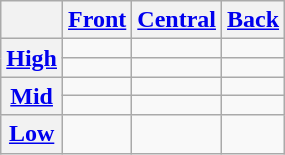<table class="wikitable" style=text-align:center>
<tr>
<th></th>
<th><a href='#'>Front</a></th>
<th><a href='#'>Central</a></th>
<th><a href='#'>Back</a></th>
</tr>
<tr>
<th rowspan="2"><a href='#'>High</a></th>
<td></td>
<td></td>
<td></td>
</tr>
<tr>
<td> </td>
<td></td>
<td> </td>
</tr>
<tr>
<th rowspan="2"><a href='#'>Mid</a></th>
<td></td>
<td></td>
<td></td>
</tr>
<tr>
<td></td>
<td></td>
<td></td>
</tr>
<tr>
<th><a href='#'>Low</a></th>
<td></td>
<td></td>
<td></td>
</tr>
</table>
